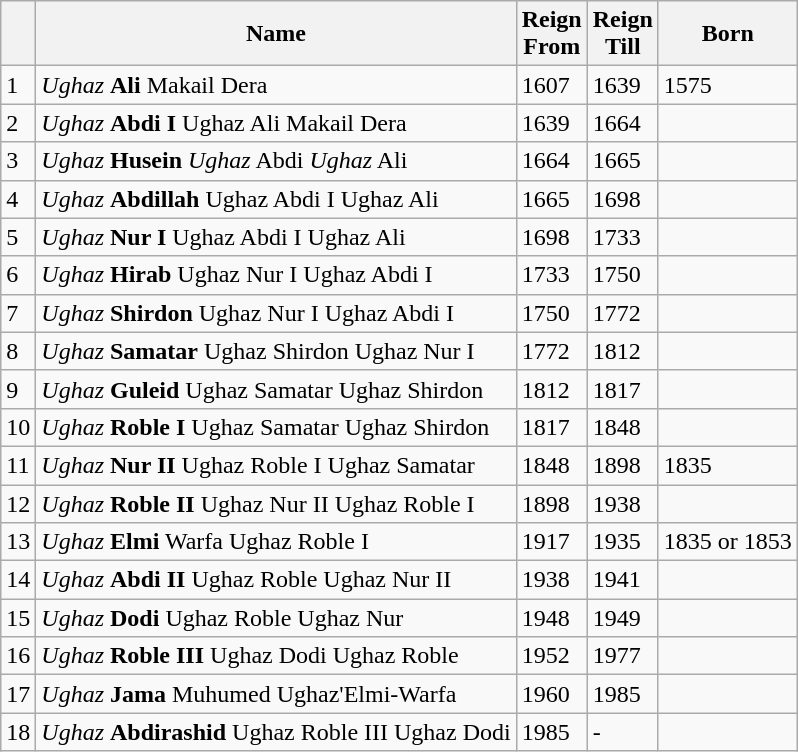<table class="wikitable">
<tr>
<th></th>
<th>Name</th>
<th>Reign<br>From</th>
<th>Reign<br>Till</th>
<th>Born</th>
</tr>
<tr>
<td>1</td>
<td style="white-space:nowrap"><em>Ughaz</em> <strong>Ali</strong> Makail Dera</td>
<td style="white-space:nowrap">1607</td>
<td>1639</td>
<td>1575</td>
</tr>
<tr>
<td>2</td>
<td style="white-space:nowrap"><em>Ughaz</em> <strong>Abdi I</strong> Ughaz Ali Makail Dera</td>
<td style="white-space:nowrap">1639</td>
<td>1664</td>
<td></td>
</tr>
<tr>
<td>3</td>
<td style="white-space:nowrap"><em>Ughaz</em> <strong>Husein</strong> <em>Ughaz</em> Abdi <em>Ughaz</em> Ali</td>
<td style="white-space:nowrap">1664</td>
<td>1665</td>
<td></td>
</tr>
<tr>
<td>4</td>
<td style="white-space:nowrap"><em>Ughaz</em> <strong>Abdillah</strong> Ughaz Abdi I Ughaz Ali</td>
<td style="white-space:nowrap">1665</td>
<td>1698</td>
<td></td>
</tr>
<tr>
<td>5</td>
<td style="white-space:nowrap"><em>Ughaz</em> <strong>Nur I</strong> Ughaz Abdi I Ughaz Ali</td>
<td style="white-space:nowrap">1698</td>
<td>1733</td>
<td></td>
</tr>
<tr>
<td>6</td>
<td style="white-space:nowrap"><em>Ughaz</em> <strong>Hirab</strong> Ughaz Nur I Ughaz Abdi I</td>
<td style="white-space:nowrap">1733</td>
<td>1750</td>
<td></td>
</tr>
<tr>
<td>7</td>
<td style="white-space:nowrap"><em>Ughaz</em> <strong>Shirdon</strong> Ughaz Nur I Ughaz Abdi I</td>
<td style="white-space:nowrap">1750</td>
<td>1772</td>
<td></td>
</tr>
<tr>
<td>8</td>
<td style="white-space:nowrap"><em>Ughaz</em> <strong>Samatar</strong> Ughaz Shirdon Ughaz Nur I</td>
<td style="white-space:nowrap">1772</td>
<td>1812</td>
<td></td>
</tr>
<tr>
<td>9</td>
<td style="white-space:nowrap"><em>Ughaz</em> <strong>Guleid</strong> Ughaz Samatar Ughaz Shirdon</td>
<td style="white-space:nowrap">1812</td>
<td>1817</td>
<td></td>
</tr>
<tr>
<td>10</td>
<td style="white-space:nowrap"><em>Ughaz</em> <strong>Roble I</strong> Ughaz Samatar Ughaz Shirdon</td>
<td style="white-space:nowrap">1817</td>
<td>1848</td>
<td></td>
</tr>
<tr>
<td>11</td>
<td style="white-space:nowrap"><em>Ughaz</em> <strong>Nur II</strong> Ughaz Roble I Ughaz Samatar</td>
<td style="white-space:nowrap">1848</td>
<td>1898</td>
<td>1835</td>
</tr>
<tr>
<td>12</td>
<td style="white-space:nowrap"><em>Ughaz</em> <strong>Roble II</strong> Ughaz Nur II Ughaz Roble I</td>
<td style="white-space:nowrap">1898</td>
<td>1938</td>
<td></td>
</tr>
<tr>
<td>13</td>
<td style="white-space:nowrap"><em>Ughaz</em> <strong>Elmi</strong> Warfa Ughaz Roble I</td>
<td style="white-space:nowrap">1917</td>
<td>1935</td>
<td>1835 or 1853</td>
</tr>
<tr>
<td>14</td>
<td style="white-space:nowrap"><em>Ughaz</em> <strong>Abdi II</strong> Ughaz Roble Ughaz Nur II</td>
<td style="white-space:nowrap">1938</td>
<td>1941</td>
<td></td>
</tr>
<tr>
<td>15</td>
<td style="white-space:nowrap"><em>Ughaz</em> <strong>Dodi</strong> Ughaz Roble Ughaz Nur</td>
<td style="white-space:nowrap">1948</td>
<td>1949</td>
<td></td>
</tr>
<tr>
<td>16</td>
<td style="white-space:nowrap"><em>Ughaz</em> <strong>Roble III</strong> Ughaz Dodi Ughaz Roble</td>
<td style="white-space:nowrap">1952</td>
<td>1977</td>
<td></td>
</tr>
<tr>
<td>17</td>
<td style="white-space:nowrap"><em>Ughaz</em> <strong>Jama</strong> Muhumed Ughaz'Elmi-Warfa</td>
<td style="white-space:nowrap">1960</td>
<td>1985</td>
<td></td>
</tr>
<tr>
<td>18</td>
<td><em>Ughaz</em> <strong>Abdirashid</strong> Ughaz Roble III Ughaz Dodi</td>
<td>1985</td>
<td>-</td>
<td></td>
</tr>
</table>
